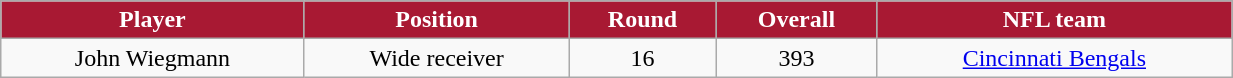<table class="wikitable" width="65%">
<tr align="center" style="background:#A81933;color:#FFFFFF;">
<td><strong>Player</strong></td>
<td><strong>Position</strong></td>
<td><strong>Round</strong></td>
<td><strong>Overall</strong></td>
<td><strong>NFL team</strong></td>
</tr>
<tr align="center" bgcolor="">
<td>John Wiegmann</td>
<td>Wide receiver</td>
<td>16</td>
<td>393</td>
<td><a href='#'>Cincinnati Bengals</a></td>
</tr>
</table>
